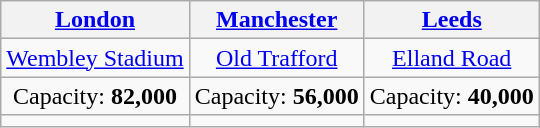<table class="wikitable" style="margin:1em auto; text-align:center">
<tr>
<th><a href='#'>London</a></th>
<th><a href='#'>Manchester</a></th>
<th><a href='#'>Leeds</a></th>
</tr>
<tr>
<td><a href='#'>Wembley Stadium</a></td>
<td><a href='#'>Old Trafford</a></td>
<td><a href='#'>Elland Road</a></td>
</tr>
<tr>
<td>Capacity: <strong>82,000</strong></td>
<td>Capacity: <strong>56,000</strong></td>
<td>Capacity: <strong>40,000</strong></td>
</tr>
<tr>
<td></td>
<td></td>
<td></td>
</tr>
</table>
